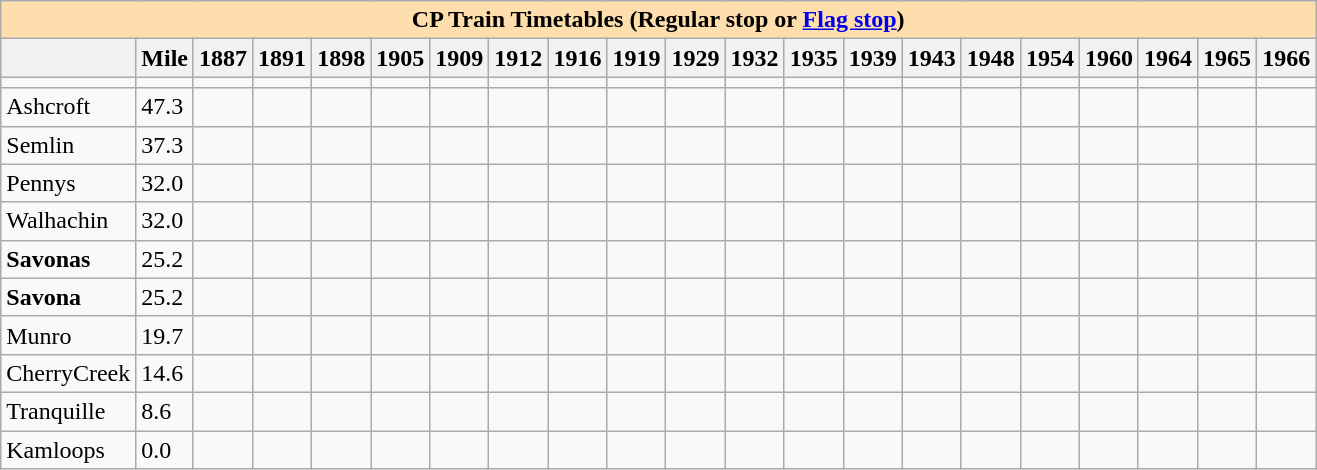<table class="wikitable">
<tr>
<th colspan="21" style="background:#ffdead;">CP Train Timetables (Regular stop or <a href='#'>Flag stop</a>)</th>
</tr>
<tr>
<th></th>
<th>Mile</th>
<th>1887</th>
<th>1891</th>
<th>1898</th>
<th>1905</th>
<th>1909</th>
<th>1912</th>
<th>1916</th>
<th>1919</th>
<th>1929</th>
<th>1932</th>
<th>1935</th>
<th>1939</th>
<th>1943</th>
<th>1948</th>
<th>1954</th>
<th>1960</th>
<th>1964</th>
<th>1965</th>
<th>1966</th>
</tr>
<tr>
<td></td>
<td></td>
<td></td>
<td></td>
<td></td>
<td></td>
<td></td>
<td></td>
<td></td>
<td></td>
<td></td>
<td></td>
<td></td>
<td></td>
<td></td>
<td></td>
<td></td>
<td></td>
<td></td>
<td></td>
<td></td>
</tr>
<tr>
<td>Ashcroft</td>
<td>47.3</td>
<td></td>
<td></td>
<td></td>
<td></td>
<td></td>
<td></td>
<td></td>
<td></td>
<td></td>
<td></td>
<td></td>
<td></td>
<td></td>
<td></td>
<td></td>
<td></td>
<td></td>
<td></td>
<td></td>
</tr>
<tr>
<td>Semlin</td>
<td>37.3</td>
<td></td>
<td></td>
<td></td>
<td></td>
<td></td>
<td></td>
<td></td>
<td></td>
<td></td>
<td></td>
<td></td>
<td></td>
<td></td>
<td></td>
<td></td>
<td></td>
<td></td>
<td></td>
<td></td>
</tr>
<tr>
<td>Pennys</td>
<td>32.0</td>
<td></td>
<td></td>
<td></td>
<td></td>
<td></td>
<td></td>
<td></td>
<td></td>
<td></td>
<td></td>
<td></td>
<td></td>
<td></td>
<td></td>
<td></td>
<td></td>
<td></td>
<td></td>
<td></td>
</tr>
<tr>
<td>Walhachin</td>
<td>32.0</td>
<td></td>
<td></td>
<td></td>
<td></td>
<td></td>
<td></td>
<td></td>
<td></td>
<td></td>
<td></td>
<td></td>
<td></td>
<td></td>
<td></td>
<td></td>
<td></td>
<td></td>
<td></td>
<td></td>
</tr>
<tr>
<td><strong>Savonas</strong></td>
<td>25.2</td>
<td></td>
<td></td>
<td></td>
<td></td>
<td></td>
<td></td>
<td></td>
<td></td>
<td></td>
<td></td>
<td></td>
<td></td>
<td></td>
<td></td>
<td></td>
<td></td>
<td></td>
<td></td>
<td></td>
</tr>
<tr>
<td><strong>Savona</strong></td>
<td>25.2</td>
<td></td>
<td></td>
<td></td>
<td></td>
<td></td>
<td></td>
<td></td>
<td></td>
<td></td>
<td></td>
<td></td>
<td></td>
<td></td>
<td></td>
<td></td>
<td></td>
<td></td>
<td></td>
<td></td>
</tr>
<tr>
<td>Munro</td>
<td>19.7</td>
<td></td>
<td></td>
<td></td>
<td></td>
<td></td>
<td></td>
<td></td>
<td></td>
<td></td>
<td></td>
<td></td>
<td></td>
<td></td>
<td></td>
<td></td>
<td></td>
<td></td>
<td></td>
<td></td>
</tr>
<tr>
<td>CherryCreek</td>
<td>14.6</td>
<td></td>
<td></td>
<td></td>
<td></td>
<td></td>
<td></td>
<td></td>
<td></td>
<td></td>
<td></td>
<td></td>
<td></td>
<td></td>
<td></td>
<td></td>
<td></td>
<td></td>
<td></td>
<td></td>
</tr>
<tr>
<td>Tranquille</td>
<td>8.6</td>
<td></td>
<td></td>
<td></td>
<td></td>
<td></td>
<td></td>
<td></td>
<td></td>
<td></td>
<td></td>
<td></td>
<td></td>
<td></td>
<td></td>
<td></td>
<td></td>
<td></td>
<td></td>
<td></td>
</tr>
<tr>
<td>Kamloops</td>
<td>0.0</td>
<td></td>
<td></td>
<td></td>
<td></td>
<td></td>
<td></td>
<td></td>
<td></td>
<td></td>
<td></td>
<td></td>
<td></td>
<td></td>
<td></td>
<td></td>
<td></td>
<td></td>
<td></td>
<td></td>
</tr>
</table>
